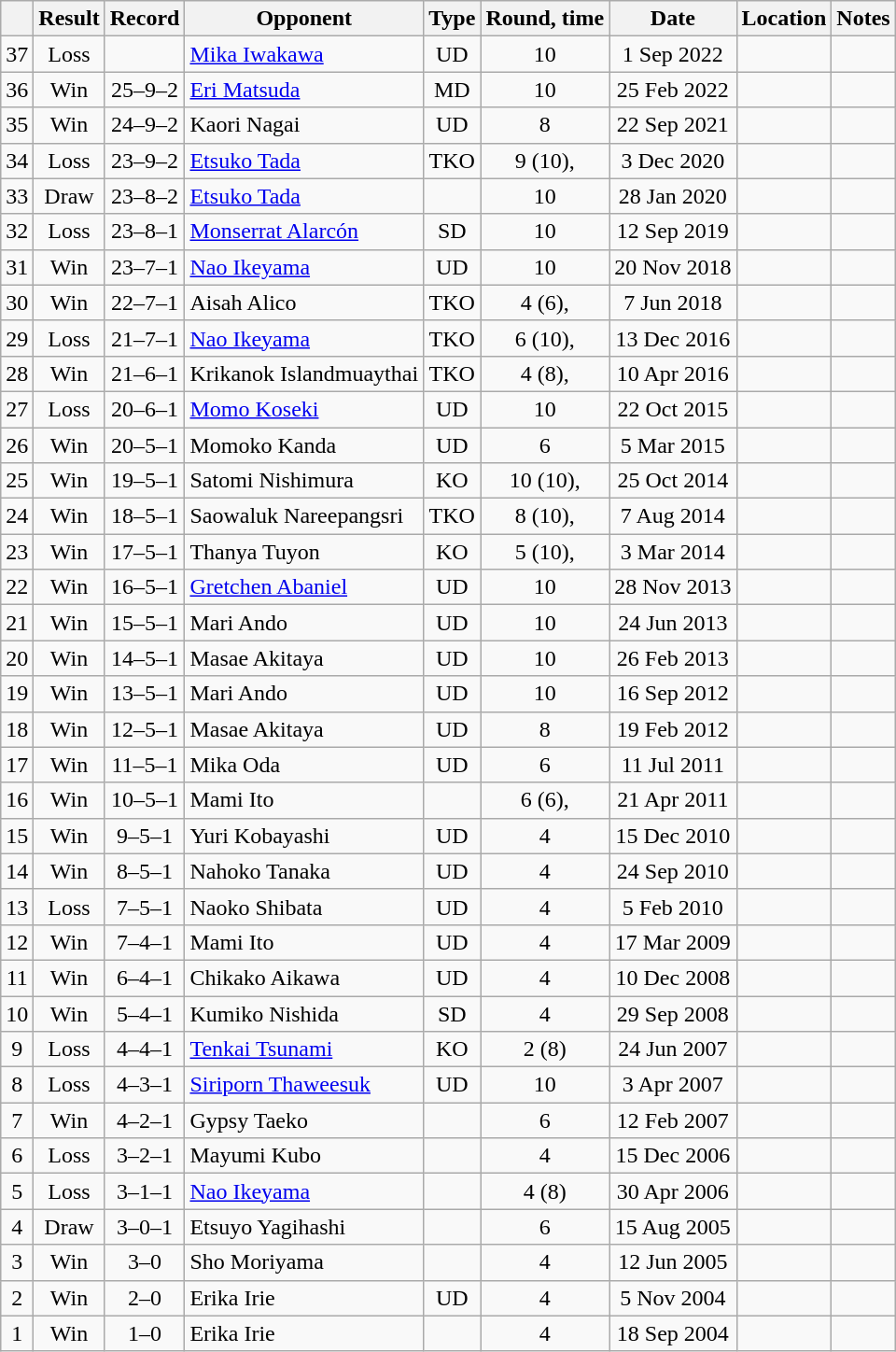<table class="wikitable" style="text-align:center">
<tr>
<th></th>
<th>Result</th>
<th>Record</th>
<th>Opponent</th>
<th>Type</th>
<th>Round, time</th>
<th>Date</th>
<th>Location</th>
<th>Notes</th>
</tr>
<tr>
<td>37</td>
<td>Loss</td>
<td></td>
<td align=left><a href='#'>Mika Iwakawa</a></td>
<td>UD</td>
<td>10</td>
<td>1 Sep 2022</td>
<td align=left></td>
<td align=left></td>
</tr>
<tr>
<td>36</td>
<td>Win</td>
<td>25–9–2</td>
<td align=left><a href='#'>Eri Matsuda</a></td>
<td>MD</td>
<td>10</td>
<td>25 Feb 2022</td>
<td align=left></td>
<td align=left></td>
</tr>
<tr>
<td>35</td>
<td>Win</td>
<td>24–9–2</td>
<td align=left>Kaori Nagai</td>
<td>UD</td>
<td>8</td>
<td>22 Sep 2021</td>
<td align=left></td>
<td></td>
</tr>
<tr>
<td>34</td>
<td>Loss</td>
<td>23–9–2</td>
<td align=left><a href='#'>Etsuko Tada</a></td>
<td>TKO</td>
<td>9 (10), </td>
<td>3 Dec 2020</td>
<td align=left></td>
<td align=left></td>
</tr>
<tr>
<td>33</td>
<td>Draw</td>
<td>23–8–2</td>
<td align=left><a href='#'>Etsuko Tada</a></td>
<td></td>
<td>10</td>
<td>28 Jan 2020</td>
<td align=left></td>
<td align=left></td>
</tr>
<tr>
<td>32</td>
<td>Loss</td>
<td>23–8–1</td>
<td align=left><a href='#'>Monserrat Alarcón</a></td>
<td>SD</td>
<td>10</td>
<td>12 Sep 2019</td>
<td align=left></td>
<td align=left></td>
</tr>
<tr>
<td>31</td>
<td>Win</td>
<td>23–7–1</td>
<td align=left><a href='#'>Nao Ikeyama</a></td>
<td>UD</td>
<td>10</td>
<td>20 Nov 2018</td>
<td align=left></td>
<td align=left></td>
</tr>
<tr>
<td>30</td>
<td>Win</td>
<td>22–7–1</td>
<td align=left>Aisah Alico</td>
<td>TKO</td>
<td>4 (6), </td>
<td>7 Jun 2018</td>
<td align=left></td>
<td></td>
</tr>
<tr>
<td>29</td>
<td>Loss</td>
<td>21–7–1</td>
<td align=left><a href='#'>Nao Ikeyama</a></td>
<td>TKO</td>
<td>6 (10), </td>
<td>13 Dec 2016</td>
<td align=left></td>
<td align=left></td>
</tr>
<tr>
<td>28</td>
<td>Win</td>
<td>21–6–1</td>
<td align=left>Krikanok Islandmuaythai</td>
<td>TKO</td>
<td>4 (8), </td>
<td>10 Apr 2016</td>
<td align=left></td>
<td></td>
</tr>
<tr>
<td>27</td>
<td>Loss</td>
<td>20–6–1</td>
<td align=left><a href='#'>Momo Koseki</a></td>
<td>UD</td>
<td>10</td>
<td>22 Oct 2015</td>
<td align=left></td>
<td align=left></td>
</tr>
<tr>
<td>26</td>
<td>Win</td>
<td>20–5–1</td>
<td align=left>Momoko Kanda</td>
<td>UD</td>
<td>6</td>
<td>5 Mar 2015</td>
<td align=left></td>
<td></td>
</tr>
<tr>
<td>25</td>
<td>Win</td>
<td>19–5–1</td>
<td align=left>Satomi Nishimura</td>
<td>KO</td>
<td>10 (10), </td>
<td>25 Oct 2014</td>
<td align=left></td>
<td align=left></td>
</tr>
<tr>
<td>24</td>
<td>Win</td>
<td>18–5–1</td>
<td align=left>Saowaluk Nareepangsri</td>
<td>TKO</td>
<td>8 (10), </td>
<td>7 Aug 2014</td>
<td align=left></td>
<td></td>
</tr>
<tr>
<td>23</td>
<td>Win</td>
<td>17–5–1</td>
<td align=left>Thanya Tuyon</td>
<td>KO</td>
<td>5 (10), </td>
<td>3 Mar 2014</td>
<td align=left></td>
<td align=left></td>
</tr>
<tr>
<td>22</td>
<td>Win</td>
<td>16–5–1</td>
<td align=left><a href='#'>Gretchen Abaniel</a></td>
<td>UD</td>
<td>10</td>
<td>28 Nov 2013</td>
<td align=left></td>
<td align=left></td>
</tr>
<tr>
<td>21</td>
<td>Win</td>
<td>15–5–1</td>
<td align=left>Mari Ando</td>
<td>UD</td>
<td>10</td>
<td>24 Jun 2013</td>
<td align=left></td>
<td align=left></td>
</tr>
<tr>
<td>20</td>
<td>Win</td>
<td>14–5–1</td>
<td align=left>Masae Akitaya</td>
<td>UD</td>
<td>10</td>
<td>26 Feb 2013</td>
<td align=left></td>
<td align=left></td>
</tr>
<tr>
<td>19</td>
<td>Win</td>
<td>13–5–1</td>
<td align=left>Mari Ando</td>
<td>UD</td>
<td>10</td>
<td>16 Sep 2012</td>
<td align=left></td>
<td align=left></td>
</tr>
<tr>
<td>18</td>
<td>Win</td>
<td>12–5–1</td>
<td align=left>Masae Akitaya</td>
<td>UD</td>
<td>8</td>
<td>19 Feb 2012</td>
<td align=left></td>
<td></td>
</tr>
<tr>
<td>17</td>
<td>Win</td>
<td>11–5–1</td>
<td align=left>Mika Oda</td>
<td>UD</td>
<td>6</td>
<td>11 Jul 2011</td>
<td align=left></td>
<td></td>
</tr>
<tr>
<td>16</td>
<td>Win</td>
<td>10–5–1</td>
<td align=left>Mami Ito</td>
<td></td>
<td>6 (6), </td>
<td>21 Apr 2011</td>
<td align=left></td>
<td></td>
</tr>
<tr>
<td>15</td>
<td>Win</td>
<td>9–5–1</td>
<td align=left>Yuri Kobayashi</td>
<td>UD</td>
<td>4</td>
<td>15 Dec 2010</td>
<td align=left></td>
<td></td>
</tr>
<tr>
<td>14</td>
<td>Win</td>
<td>8–5–1</td>
<td align=left>Nahoko Tanaka</td>
<td>UD</td>
<td>4</td>
<td>24 Sep 2010</td>
<td align=left></td>
<td></td>
</tr>
<tr>
<td>13</td>
<td>Loss</td>
<td>7–5–1</td>
<td align=left>Naoko Shibata</td>
<td>UD</td>
<td>4</td>
<td>5 Feb 2010</td>
<td align=left></td>
<td></td>
</tr>
<tr>
<td>12</td>
<td>Win</td>
<td>7–4–1</td>
<td align=left>Mami Ito</td>
<td>UD</td>
<td>4</td>
<td>17 Mar 2009</td>
<td align=left></td>
<td></td>
</tr>
<tr>
<td>11</td>
<td>Win</td>
<td>6–4–1</td>
<td align=left>Chikako Aikawa</td>
<td>UD</td>
<td>4</td>
<td>10 Dec 2008</td>
<td align=left></td>
<td></td>
</tr>
<tr>
<td>10</td>
<td>Win</td>
<td>5–4–1</td>
<td align=left>Kumiko Nishida</td>
<td>SD</td>
<td>4</td>
<td>29 Sep 2008</td>
<td align=left></td>
<td></td>
</tr>
<tr>
<td>9</td>
<td>Loss</td>
<td>4–4–1</td>
<td align=left><a href='#'>Tenkai Tsunami</a></td>
<td>KO</td>
<td>2 (8)</td>
<td>24 Jun 2007</td>
<td align=left></td>
<td></td>
</tr>
<tr>
<td>8</td>
<td>Loss</td>
<td>4–3–1</td>
<td align=left><a href='#'>Siriporn Thaweesuk</a></td>
<td>UD</td>
<td>10</td>
<td>3 Apr 2007</td>
<td align=left></td>
<td align=left></td>
</tr>
<tr>
<td>7</td>
<td>Win</td>
<td>4–2–1</td>
<td align=left>Gypsy Taeko</td>
<td></td>
<td>6</td>
<td>12 Feb 2007</td>
<td align=left></td>
<td></td>
</tr>
<tr>
<td>6</td>
<td>Loss</td>
<td>3–2–1</td>
<td align=left>Mayumi Kubo</td>
<td></td>
<td>4</td>
<td>15 Dec 2006</td>
<td align=left></td>
<td></td>
</tr>
<tr>
<td>5</td>
<td>Loss</td>
<td>3–1–1</td>
<td align=left><a href='#'>Nao Ikeyama</a></td>
<td></td>
<td>4 (8)</td>
<td>30 Apr 2006</td>
<td align=left></td>
<td align=left></td>
</tr>
<tr>
<td>4</td>
<td>Draw</td>
<td>3–0–1</td>
<td align=left>Etsuyo Yagihashi</td>
<td></td>
<td>6</td>
<td>15 Aug 2005</td>
<td align=left></td>
<td></td>
</tr>
<tr>
<td>3</td>
<td>Win</td>
<td>3–0</td>
<td align=left>Sho Moriyama</td>
<td></td>
<td>4</td>
<td>12 Jun 2005</td>
<td align=left></td>
<td></td>
</tr>
<tr>
<td>2</td>
<td>Win</td>
<td>2–0</td>
<td align=left>Erika Irie</td>
<td>UD</td>
<td>4</td>
<td>5 Nov 2004</td>
<td align=left></td>
<td></td>
</tr>
<tr>
<td>1</td>
<td>Win</td>
<td>1–0</td>
<td align=left>Erika Irie</td>
<td></td>
<td>4</td>
<td>18 Sep 2004</td>
<td align=left></td>
<td></td>
</tr>
</table>
